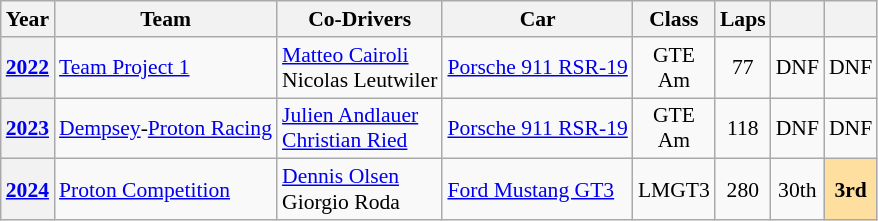<table class="wikitable" style="text-align:center; font-size:90%">
<tr>
<th>Year</th>
<th>Team</th>
<th>Co-Drivers</th>
<th>Car</th>
<th>Class</th>
<th>Laps</th>
<th></th>
<th></th>
</tr>
<tr>
<th><a href='#'>2022</a></th>
<td align="left"> <a href='#'>Team Project 1</a></td>
<td align="left"> <a href='#'>Matteo Cairoli</a><br> Nicolas Leutwiler</td>
<td align="left"><a href='#'>Porsche 911 RSR-19</a></td>
<td>GTE<br>Am</td>
<td>77</td>
<td>DNF</td>
<td>DNF</td>
</tr>
<tr>
<th><a href='#'>2023</a></th>
<td align="left"> <a href='#'>Dempsey</a>-<a href='#'>Proton Racing</a></td>
<td align="left"> <a href='#'>Julien Andlauer</a><br> <a href='#'>Christian Ried</a></td>
<td align="left"><a href='#'>Porsche 911 RSR-19</a></td>
<td>GTE<br>Am</td>
<td>118</td>
<td>DNF</td>
<td>DNF</td>
</tr>
<tr>
<th><a href='#'>2024</a></th>
<td align="left"> <a href='#'>Proton Competition</a></td>
<td align="left"> <a href='#'>Dennis Olsen</a><br> Giorgio Roda</td>
<td align="left"><a href='#'>Ford Mustang GT3</a></td>
<td>LMGT3</td>
<td>280</td>
<td>30th</td>
<td style="background:#FFDF9F;"><strong>3rd</strong></td>
</tr>
</table>
